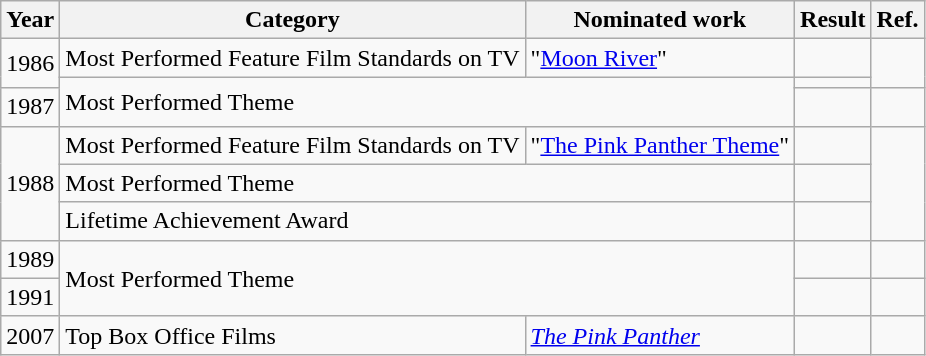<table class="wikitable">
<tr>
<th>Year</th>
<th>Category</th>
<th>Nominated work</th>
<th>Result</th>
<th>Ref.</th>
</tr>
<tr>
<td rowspan="2">1986</td>
<td>Most Performed Feature Film Standards on TV</td>
<td>"<a href='#'>Moon River</a>" </td>
<td></td>
<td align="center" rowspan="2"></td>
</tr>
<tr>
<td colspan="2" rowspan="2">Most Performed Theme</td>
<td></td>
</tr>
<tr>
<td>1987</td>
<td></td>
<td align="center"></td>
</tr>
<tr>
<td rowspan="3">1988</td>
<td>Most Performed Feature Film Standards on TV</td>
<td>"<a href='#'>The Pink Panther Theme</a>" </td>
<td></td>
<td align="center" rowspan="3"></td>
</tr>
<tr>
<td colspan="2">Most Performed Theme</td>
<td></td>
</tr>
<tr>
<td colspan="2">Lifetime Achievement Award</td>
<td></td>
</tr>
<tr>
<td>1989</td>
<td colspan="2" rowspan="2">Most Performed Theme</td>
<td></td>
<td align="center"></td>
</tr>
<tr>
<td>1991</td>
<td></td>
<td align="center"></td>
</tr>
<tr>
<td>2007</td>
<td>Top Box Office Films</td>
<td><em><a href='#'>The Pink Panther</a></em></td>
<td></td>
<td align="center"></td>
</tr>
</table>
